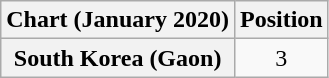<table class="wikitable plainrowheaders" style="text-align:center">
<tr>
<th scope="col">Chart (January 2020)</th>
<th scope="col">Position</th>
</tr>
<tr>
<th scope="row">South Korea (Gaon)</th>
<td>3</td>
</tr>
</table>
